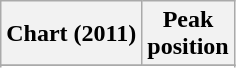<table class="wikitable sortable plainrowheaders" style="text-align:center">
<tr>
<th scope="col">Chart (2011)</th>
<th scope="col">Peak<br>position</th>
</tr>
<tr>
</tr>
<tr>
</tr>
</table>
